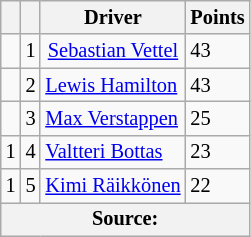<table class="wikitable" style="font-size: 85%;">
<tr>
<th></th>
<th align="center"></th>
<th align="center">Driver</th>
<th align="center">Points</th>
</tr>
<tr>
<td align="left"></td>
<td align="center">1</td>
<td align="center"> <a href='#'>Sebastian Vettel</a></td>
<td align="left">43</td>
</tr>
<tr>
<td align="left"></td>
<td align="center">2</td>
<td> <a href='#'>Lewis Hamilton</a></td>
<td align="left">43</td>
</tr>
<tr>
<td align="left"></td>
<td align="center">3</td>
<td> <a href='#'>Max Verstappen</a></td>
<td align="left">25</td>
</tr>
<tr>
<td align="left"> 1</td>
<td align="center">4</td>
<td> <a href='#'>Valtteri Bottas</a></td>
<td align="left">23</td>
</tr>
<tr>
<td align="left"> 1</td>
<td align="center">5</td>
<td> <a href='#'>Kimi Räikkönen</a></td>
<td align="left">22</td>
</tr>
<tr>
<th colspan=4>Source: </th>
</tr>
</table>
